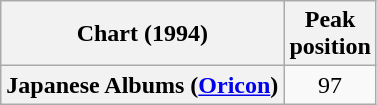<table class="wikitable plainrowheaders" style="text-align:center">
<tr>
<th scope="col">Chart (1994)</th>
<th scope="col">Peak<br> position</th>
</tr>
<tr>
<th scope="row">Japanese Albums (<a href='#'>Oricon</a>)</th>
<td>97</td>
</tr>
</table>
